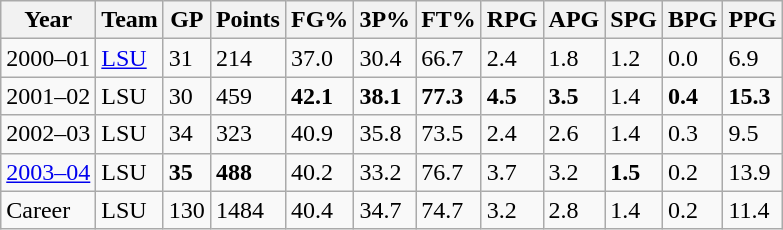<table class="wikitable">
<tr>
<th>Year</th>
<th>Team</th>
<th>GP</th>
<th>Points</th>
<th>FG%</th>
<th>3P%</th>
<th>FT%</th>
<th>RPG</th>
<th>APG</th>
<th>SPG</th>
<th>BPG</th>
<th>PPG</th>
</tr>
<tr>
<td>2000–01</td>
<td><a href='#'>LSU</a></td>
<td>31</td>
<td>214</td>
<td>37.0</td>
<td>30.4</td>
<td>66.7</td>
<td>2.4</td>
<td>1.8</td>
<td>1.2</td>
<td>0.0</td>
<td>6.9</td>
</tr>
<tr>
<td>2001–02</td>
<td>LSU</td>
<td>30</td>
<td>459</td>
<td><strong>42.1</strong></td>
<td><strong>38.1</strong></td>
<td><strong>77.3</strong></td>
<td><strong>4.5</strong></td>
<td><strong>3.5</strong></td>
<td>1.4</td>
<td><strong>0.4</strong></td>
<td><strong>15.3</strong></td>
</tr>
<tr>
<td>2002–03</td>
<td>LSU</td>
<td>34</td>
<td>323</td>
<td>40.9</td>
<td>35.8</td>
<td>73.5</td>
<td>2.4</td>
<td>2.6</td>
<td>1.4</td>
<td>0.3</td>
<td>9.5</td>
</tr>
<tr>
<td><a href='#'>2003–04</a></td>
<td>LSU</td>
<td><strong>35</strong></td>
<td><strong>488</strong></td>
<td>40.2</td>
<td>33.2</td>
<td>76.7</td>
<td>3.7</td>
<td>3.2</td>
<td><strong>1.5</strong></td>
<td>0.2</td>
<td>13.9</td>
</tr>
<tr>
<td>Career</td>
<td>LSU</td>
<td>130</td>
<td>1484</td>
<td>40.4</td>
<td>34.7</td>
<td>74.7</td>
<td>3.2</td>
<td>2.8</td>
<td>1.4</td>
<td>0.2</td>
<td>11.4</td>
</tr>
</table>
